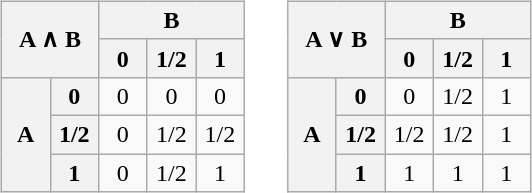<table style="border-spacing: 10px 0;" align="center">
<tr valign="bottom">
<td><br><table class="wikitable" style="text-align:center;">
<tr>
<th colspan="2" rowspan="2">A ∧ B</th>
<th colspan="3">B</th>
</tr>
<tr>
<th width="25">0</th>
<th width="25">1/2</th>
<th width="25">1</th>
</tr>
<tr>
<th rowspan="3" scope="row" width="25">A</th>
<th scope="row" width="25">0</th>
<td>0</td>
<td>0</td>
<td>0</td>
</tr>
<tr>
<th scope="row">1/2</th>
<td>0</td>
<td>1/2</td>
<td>1/2</td>
</tr>
<tr>
<th scope="row">1</th>
<td>0</td>
<td>1/2</td>
<td>1</td>
</tr>
</table>
</td>
<td><br><table class="wikitable" style="text-align:center;">
<tr>
<th colspan="2" rowspan="2">A ∨ B</th>
<th colspan="3">B</th>
</tr>
<tr>
<th width="25">0</th>
<th width="25">1/2</th>
<th width="25">1</th>
</tr>
<tr>
<th rowspan="3" scope="row" width="25">A</th>
<th scope="row" width="25">0</th>
<td>0</td>
<td>1/2</td>
<td>1</td>
</tr>
<tr>
<th scope="row">1/2</th>
<td>1/2</td>
<td>1/2</td>
<td>1</td>
</tr>
<tr>
<th scope="row">1</th>
<td>1</td>
<td>1</td>
<td>1</td>
</tr>
</table>
</td>
</tr>
</table>
